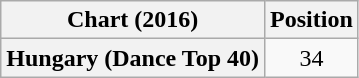<table class="wikitable plainrowheaders" style="text-align:center">
<tr>
<th scope="col">Chart (2016)</th>
<th scope="col">Position</th>
</tr>
<tr>
<th scope="row">Hungary (Dance Top 40)</th>
<td>34</td>
</tr>
</table>
